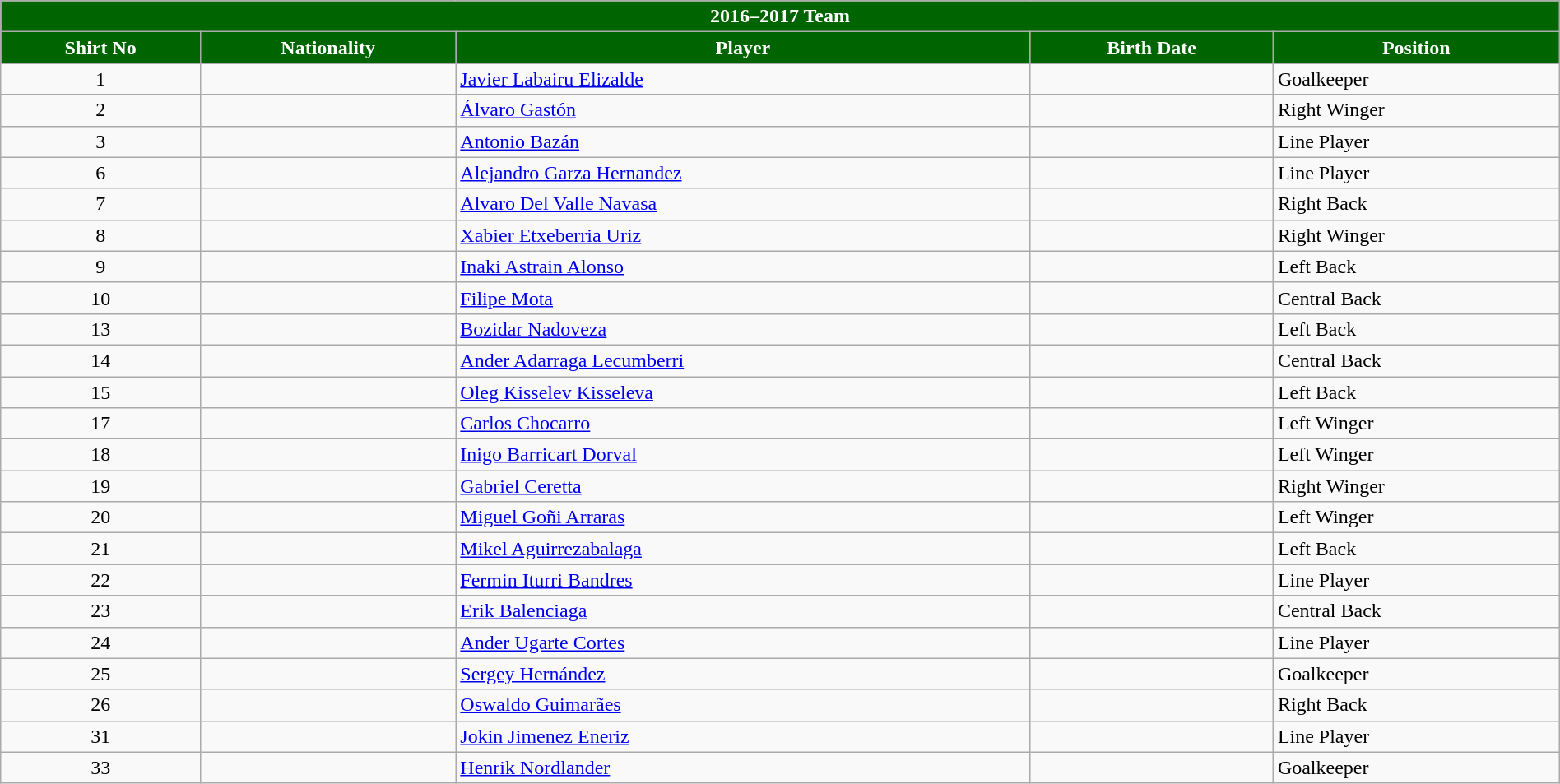<table class="wikitable collapsible collapsed" style="width:100%;">
<tr>
<th colspan=5 style="background-color:#006400;color:#FFFFFF;text-align:center;"> <strong>2016–2017 Team</strong></th>
</tr>
<tr>
<th style="color:#FFFFFF; background:#006400">Shirt No</th>
<th style="color:#FFFFFF; background:#006400">Nationality</th>
<th style="color:#FFFFFF; background:#006400">Player</th>
<th style="color:#FFFFFF; background:#006400">Birth Date</th>
<th style="color:#FFFFFF; background:#006400">Position</th>
</tr>
<tr>
<td align=center>1</td>
<td></td>
<td><a href='#'>Javier Labairu Elizalde</a></td>
<td></td>
<td>Goalkeeper</td>
</tr>
<tr>
<td align=center>2</td>
<td></td>
<td><a href='#'>Álvaro Gastón</a></td>
<td></td>
<td>Right Winger</td>
</tr>
<tr>
<td align=center>3</td>
<td></td>
<td><a href='#'>Antonio Bazán</a></td>
<td></td>
<td>Line Player</td>
</tr>
<tr>
<td align=center>6</td>
<td></td>
<td><a href='#'>Alejandro Garza Hernandez</a></td>
<td></td>
<td>Line Player</td>
</tr>
<tr>
<td align=center>7</td>
<td></td>
<td><a href='#'>Alvaro Del Valle Navasa</a></td>
<td></td>
<td>Right Back</td>
</tr>
<tr>
<td align=center>8</td>
<td></td>
<td><a href='#'>Xabier Etxeberria Uriz</a></td>
<td></td>
<td>Right Winger</td>
</tr>
<tr>
<td align=center>9</td>
<td></td>
<td><a href='#'>Inaki Astrain Alonso</a></td>
<td></td>
<td>Left Back</td>
</tr>
<tr>
<td align=center>10</td>
<td></td>
<td><a href='#'>Filipe Mota</a></td>
<td></td>
<td>Central Back</td>
</tr>
<tr>
<td align=center>13</td>
<td></td>
<td><a href='#'>Bozidar Nadoveza</a></td>
<td></td>
<td>Left Back</td>
</tr>
<tr>
<td align=center>14</td>
<td></td>
<td><a href='#'>Ander Adarraga Lecumberri</a></td>
<td></td>
<td>Central Back</td>
</tr>
<tr>
<td align=center>15</td>
<td></td>
<td><a href='#'>Oleg Kisselev Kisseleva</a></td>
<td></td>
<td>Left Back</td>
</tr>
<tr>
<td align=center>17</td>
<td></td>
<td><a href='#'>Carlos Chocarro</a></td>
<td></td>
<td>Left Winger</td>
</tr>
<tr>
<td align=center>18</td>
<td></td>
<td><a href='#'>Inigo Barricart Dorval</a></td>
<td></td>
<td>Left Winger</td>
</tr>
<tr>
<td align=center>19</td>
<td></td>
<td><a href='#'>Gabriel Ceretta</a></td>
<td></td>
<td>Right Winger</td>
</tr>
<tr>
<td align=center>20</td>
<td></td>
<td><a href='#'>Miguel Goñi Arraras</a></td>
<td></td>
<td>Left Winger</td>
</tr>
<tr>
<td align=center>21</td>
<td></td>
<td><a href='#'>Mikel Aguirrezabalaga</a></td>
<td></td>
<td>Left Back</td>
</tr>
<tr>
<td align=center>22</td>
<td></td>
<td><a href='#'>Fermin Iturri Bandres</a></td>
<td></td>
<td>Line Player</td>
</tr>
<tr>
<td align=center>23</td>
<td></td>
<td><a href='#'>Erik Balenciaga</a></td>
<td></td>
<td>Central Back</td>
</tr>
<tr>
<td align=center>24</td>
<td></td>
<td><a href='#'>Ander Ugarte Cortes</a></td>
<td></td>
<td>Line Player</td>
</tr>
<tr>
<td align=center>25</td>
<td></td>
<td><a href='#'>Sergey Hernández</a></td>
<td></td>
<td>Goalkeeper</td>
</tr>
<tr>
<td align=center>26</td>
<td></td>
<td><a href='#'>Oswaldo Guimarães</a></td>
<td></td>
<td>Right Back</td>
</tr>
<tr>
<td align=center>31</td>
<td></td>
<td><a href='#'>Jokin Jimenez Eneriz</a></td>
<td></td>
<td>Line Player</td>
</tr>
<tr>
<td align=center>33</td>
<td></td>
<td><a href='#'>Henrik Nordlander</a></td>
<td></td>
<td>Goalkeeper</td>
</tr>
</table>
